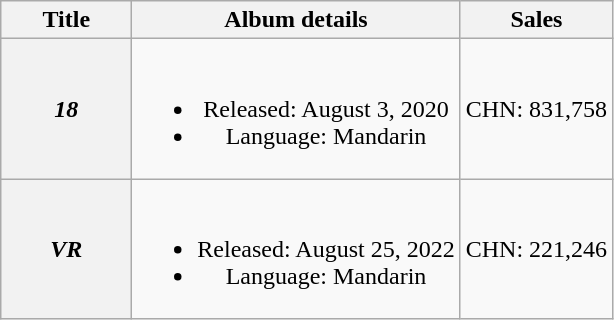<table class="wikitable plainrowheaders" style="text-align:center;">
<tr>
<th scope="col"  style="width:5em;">Title</th>
<th scope="col">Album details</th>
<th scope="col">Sales</th>
</tr>
<tr>
<th scope=row><em>18</em></th>
<td><br><ul><li>Released: August 3, 2020</li><li>Language: Mandarin</li></ul></td>
<td>CHN: 831,758</td>
</tr>
<tr>
<th scope=row><em>VR</em></th>
<td><br><ul><li>Released: August 25, 2022</li><li>Language: Mandarin</li></ul></td>
<td>CHN: 221,246</td>
</tr>
</table>
